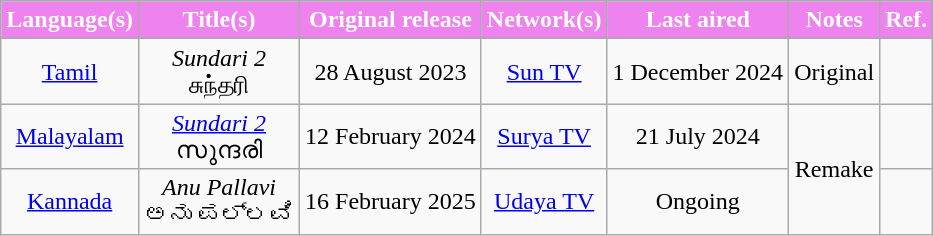<table class="wikitable" style="text-align:center;">
<tr style="color:white">
<th style="background:Violet; ">Language(s)</th>
<th style="background:Violet; ">Title(s)</th>
<th style="background:Violet; ">Original release</th>
<th style="background:Violet; ">Network(s)</th>
<th style="background:Violet; ">Last aired</th>
<th style="background:Violet; ">Notes</th>
<th style="background:Violet; ">Ref.</th>
</tr>
<tr>
<td><a href='#'>Tamil</a></td>
<td><em>Sundari 2</em><br> சுந்தரி</td>
<td>28 August 2023</td>
<td><a href='#'>Sun TV</a></td>
<td>1 December 2024</td>
<td>Original</td>
<td></td>
</tr>
<tr>
<td><a href='#'>Malayalam</a></td>
<td><em><a href='#'>Sundari 2</a></em> <br> സുന്ദരി</td>
<td>12 February 2024</td>
<td><a href='#'>Surya TV</a></td>
<td>21 July 2024</td>
<td Rowspan=2>Remake</td>
<td></td>
</tr>
<tr>
<td><a href='#'>Kannada</a></td>
<td><em>Anu Pallavi</em> <br> ಅನು ಪಲ್ಲವಿ</td>
<td>16 February 2025</td>
<td><a href='#'>Udaya TV</a></td>
<td>Ongoing</td>
<td></td>
</tr>
</table>
